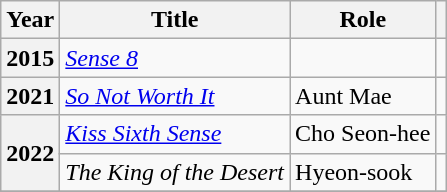<table class="wikitable  plainrowheaders">
<tr>
<th scope="col">Year</th>
<th scope="col">Title</th>
<th scope="col">Role</th>
<th scope="col" class="unsortable"></th>
</tr>
<tr>
<th scope="row">2015</th>
<td><em><a href='#'>Sense 8</a></em></td>
<td></td>
<td></td>
</tr>
<tr>
<th scope="row">2021</th>
<td><em><a href='#'>So Not Worth It</a></em></td>
<td>Aunt Mae</td>
<td></td>
</tr>
<tr>
<th scope="row" rowspan=2>2022</th>
<td><em><a href='#'>Kiss Sixth Sense</a></em></td>
<td>Cho Seon-hee</td>
<td></td>
</tr>
<tr>
<td><em>The King of the Desert</em></td>
<td>Hyeon-sook</td>
<td></td>
</tr>
<tr>
</tr>
</table>
